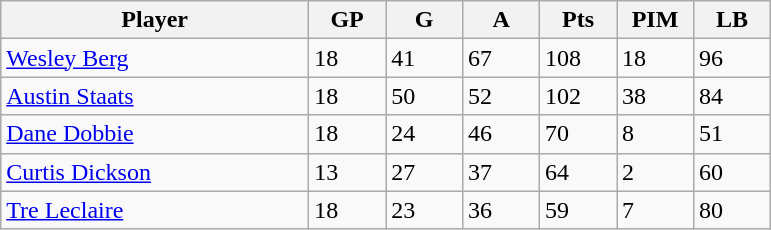<table class="wikitable">
<tr>
<th width="30%" bgcolor="#DDDDFF">Player</th>
<th width="7.5%" bgcolor="#DDDDFF">GP</th>
<th width="7.5%" bgcolor="#DDDDFF">G</th>
<th width="7.5%" bgcolor="#DDDDFF">A</th>
<th width="7.5%" bgcolor="#DDDDFF">Pts</th>
<th width="7.5%" bgcolor="#DDDDFF">PIM</th>
<th width="7.5%" bgcolor="#DDDDFF">LB</th>
</tr>
<tr>
<td><a href='#'>Wesley Berg</a></td>
<td>18</td>
<td>41</td>
<td>67</td>
<td>108</td>
<td>18</td>
<td>96</td>
</tr>
<tr>
<td><a href='#'>Austin Staats</a></td>
<td>18</td>
<td>50</td>
<td>52</td>
<td>102</td>
<td>38</td>
<td>84</td>
</tr>
<tr>
<td><a href='#'>Dane Dobbie</a></td>
<td>18</td>
<td>24</td>
<td>46</td>
<td>70</td>
<td>8</td>
<td>51</td>
</tr>
<tr>
<td><a href='#'>Curtis Dickson</a></td>
<td>13</td>
<td>27</td>
<td>37</td>
<td>64</td>
<td>2</td>
<td>60</td>
</tr>
<tr>
<td><a href='#'>Tre Leclaire</a></td>
<td>18</td>
<td>23</td>
<td>36</td>
<td>59</td>
<td>7</td>
<td>80</td>
</tr>
</table>
